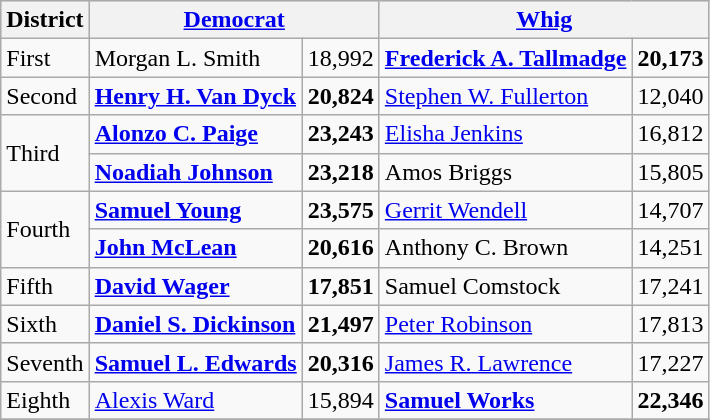<table class=wikitable>
<tr bgcolor=lightgrey>
<th>District</th>
<th colspan="2" ><a href='#'>Democrat</a></th>
<th colspan="2" ><a href='#'>Whig</a></th>
</tr>
<tr>
<td>First</td>
<td>Morgan L. Smith</td>
<td align="right">18,992</td>
<td><strong><a href='#'>Frederick A. Tallmadge</a></strong></td>
<td align="right"><strong>20,173</strong></td>
</tr>
<tr>
<td>Second</td>
<td><strong><a href='#'>Henry H. Van Dyck</a></strong></td>
<td align="right"><strong>20,824</strong></td>
<td><a href='#'>Stephen W. Fullerton</a></td>
<td align="right">12,040</td>
</tr>
<tr>
<td rowspan="2">Third</td>
<td><strong><a href='#'>Alonzo C. Paige</a></strong></td>
<td align="right"><strong>23,243</strong></td>
<td><a href='#'>Elisha Jenkins</a></td>
<td align="right">16,812</td>
</tr>
<tr>
<td><strong><a href='#'>Noadiah Johnson</a></strong></td>
<td align="right"><strong>23,218</strong></td>
<td>Amos Briggs</td>
<td align="right">15,805</td>
</tr>
<tr>
<td rowspan="2">Fourth</td>
<td><strong><a href='#'>Samuel Young</a></strong></td>
<td align="right"><strong>23,575</strong></td>
<td><a href='#'>Gerrit Wendell</a></td>
<td align="right">14,707</td>
</tr>
<tr>
<td><strong><a href='#'>John McLean</a></strong></td>
<td align="right"><strong>20,616</strong></td>
<td>Anthony C. Brown</td>
<td align="right">14,251</td>
</tr>
<tr>
<td>Fifth</td>
<td><strong><a href='#'>David Wager</a></strong></td>
<td align="right"><strong>17,851</strong></td>
<td>Samuel Comstock</td>
<td align="right">17,241</td>
</tr>
<tr>
<td>Sixth</td>
<td><strong><a href='#'>Daniel S. Dickinson</a></strong></td>
<td align="right"><strong>21,497</strong></td>
<td><a href='#'>Peter Robinson</a></td>
<td align="right">17,813</td>
</tr>
<tr>
<td>Seventh</td>
<td><strong><a href='#'>Samuel L. Edwards</a></strong></td>
<td align="right"><strong>20,316</strong></td>
<td><a href='#'>James R. Lawrence</a></td>
<td align="right">17,227</td>
</tr>
<tr>
<td>Eighth</td>
<td><a href='#'>Alexis Ward</a></td>
<td align="right">15,894</td>
<td><strong><a href='#'>Samuel Works</a></strong></td>
<td align="right"><strong>22,346</strong></td>
</tr>
<tr>
</tr>
</table>
